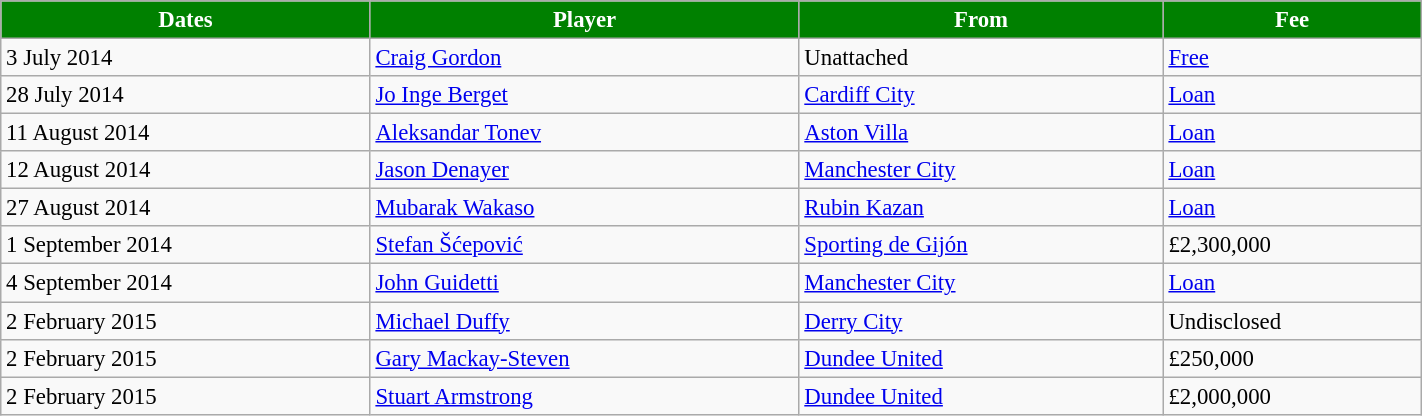<table class="wikitable" style="font-size:95%;width:75%; text-align:left">
<tr>
<th style="background:#008000; color:#ffffff;" scope="col">Dates</th>
<th style="background:#008000; color:#ffffff;" scope="col">Player</th>
<th style="background:#008000; color:#ffffff;" scope="col">From</th>
<th style="background:#008000; color:#ffffff;" scope="col">Fee</th>
</tr>
<tr>
<td>3 July 2014</td>
<td> <a href='#'>Craig Gordon</a></td>
<td>Unattached</td>
<td><a href='#'>Free</a></td>
</tr>
<tr>
<td>28 July 2014</td>
<td> <a href='#'>Jo Inge Berget</a></td>
<td> <a href='#'>Cardiff City</a></td>
<td><a href='#'>Loan</a></td>
</tr>
<tr>
<td>11 August 2014</td>
<td> <a href='#'>Aleksandar Tonev</a></td>
<td> <a href='#'>Aston Villa</a></td>
<td><a href='#'>Loan</a></td>
</tr>
<tr>
<td>12 August 2014</td>
<td> <a href='#'>Jason Denayer</a></td>
<td> <a href='#'>Manchester City</a></td>
<td><a href='#'>Loan</a></td>
</tr>
<tr>
<td>27 August 2014</td>
<td> <a href='#'>Mubarak Wakaso</a></td>
<td> <a href='#'>Rubin Kazan</a></td>
<td><a href='#'>Loan</a></td>
</tr>
<tr>
<td>1 September 2014</td>
<td> <a href='#'>Stefan Šćepović</a></td>
<td> <a href='#'>Sporting de Gijón</a></td>
<td>£2,300,000</td>
</tr>
<tr>
<td>4 September 2014</td>
<td> <a href='#'>John Guidetti</a></td>
<td> <a href='#'>Manchester City</a></td>
<td><a href='#'>Loan</a></td>
</tr>
<tr>
<td>2 February 2015</td>
<td> <a href='#'>Michael Duffy</a></td>
<td> <a href='#'>Derry City</a></td>
<td>Undisclosed </td>
</tr>
<tr>
<td>2 February 2015</td>
<td> <a href='#'>Gary Mackay-Steven</a></td>
<td> <a href='#'>Dundee United</a></td>
<td>£250,000</td>
</tr>
<tr>
<td>2 February 2015</td>
<td> <a href='#'>Stuart Armstrong</a></td>
<td> <a href='#'>Dundee United</a></td>
<td>£2,000,000</td>
</tr>
</table>
